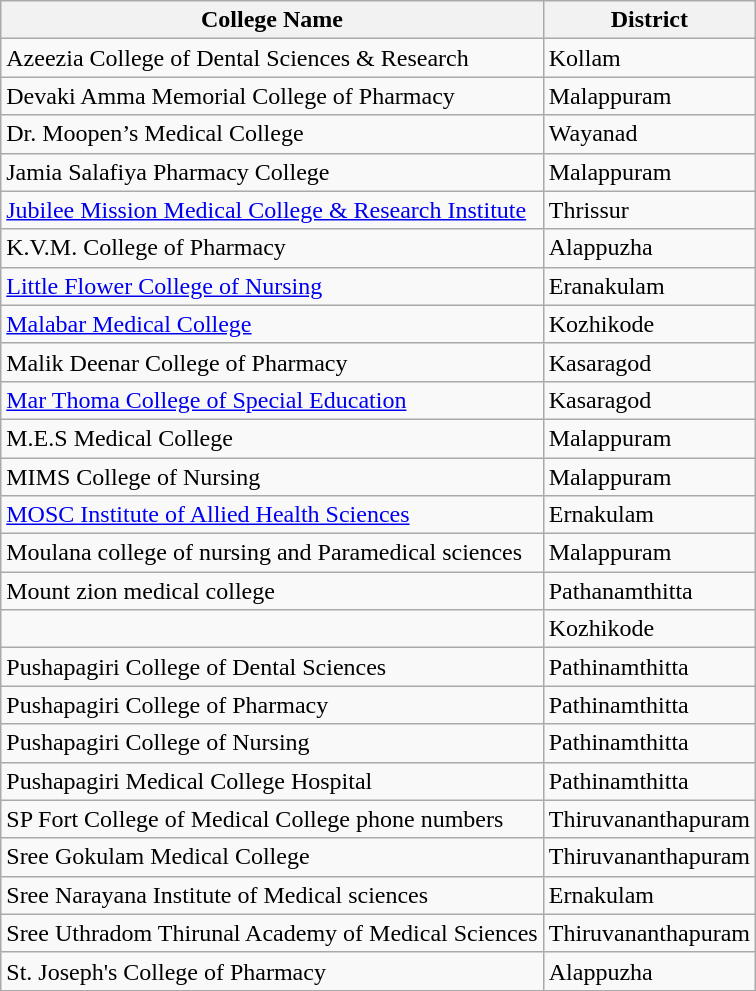<table class="wikitable">
<tr>
<th>College Name</th>
<th>District</th>
</tr>
<tr>
<td>Azeezia College of Dental Sciences & Research</td>
<td>Kollam</td>
</tr>
<tr>
<td>Devaki Amma Memorial College of Pharmacy</td>
<td>Malappuram</td>
</tr>
<tr>
<td>Dr. Moopen’s Medical College</td>
<td>Wayanad</td>
</tr>
<tr>
<td>Jamia Salafiya Pharmacy College</td>
<td>Malappuram</td>
</tr>
<tr>
<td><a href='#'>Jubilee Mission Medical College & Research Institute</a></td>
<td>Thrissur</td>
</tr>
<tr>
<td>K.V.M. College of Pharmacy</td>
<td>Alappuzha</td>
</tr>
<tr>
<td><a href='#'>Little Flower College of Nursing</a></td>
<td>Eranakulam</td>
</tr>
<tr>
<td><a href='#'>Malabar Medical College</a></td>
<td>Kozhikode</td>
</tr>
<tr>
<td>Malik Deenar College of Pharmacy</td>
<td>Kasaragod</td>
</tr>
<tr>
<td><a href='#'>Mar Thoma College of Special Education</a></td>
<td>Kasaragod</td>
</tr>
<tr>
<td>M.E.S Medical College</td>
<td>Malappuram</td>
</tr>
<tr>
<td>MIMS College of Nursing</td>
<td>Malappuram</td>
</tr>
<tr>
<td><a href='#'>MOSC Institute of Allied Health Sciences</a></td>
<td>Ernakulam</td>
</tr>
<tr>
<td>Moulana college of nursing and Paramedical sciences</td>
<td>Malappuram</td>
</tr>
<tr>
<td>Mount zion medical college</td>
<td>Pathanamthitta</td>
</tr>
<tr>
<td></td>
<td>Kozhikode</td>
</tr>
<tr>
<td>Pushapagiri College of Dental Sciences</td>
<td>Pathinamthitta</td>
</tr>
<tr>
<td>Pushapagiri College of Pharmacy</td>
<td>Pathinamthitta</td>
</tr>
<tr>
<td>Pushapagiri College of Nursing</td>
<td>Pathinamthitta</td>
</tr>
<tr>
<td>Pushapagiri Medical College Hospital</td>
<td>Pathinamthitta</td>
</tr>
<tr>
<td>SP Fort College of Medical College phone numbers</td>
<td>Thiruvananthapuram</td>
</tr>
<tr>
<td>Sree Gokulam Medical College</td>
<td>Thiruvananthapuram</td>
</tr>
<tr>
<td>Sree Narayana Institute of Medical sciences</td>
<td>Ernakulam</td>
</tr>
<tr>
<td>Sree Uthradom Thirunal Academy of Medical Sciences</td>
<td>Thiruvananthapuram</td>
</tr>
<tr>
<td>St. Joseph's College of Pharmacy</td>
<td>Alappuzha</td>
</tr>
</table>
